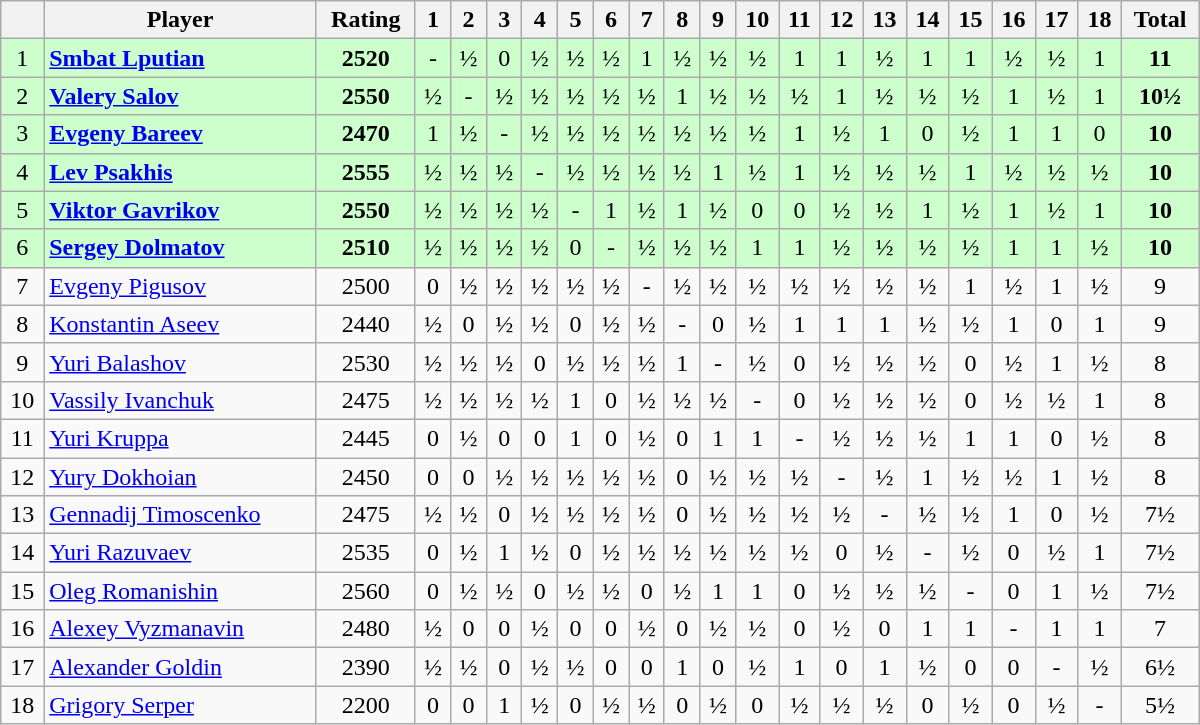<table class="wikitable" border="1" width="800px">
<tr>
<th></th>
<th>Player</th>
<th>Rating</th>
<th>1</th>
<th>2</th>
<th>3</th>
<th>4</th>
<th>5</th>
<th>6</th>
<th>7</th>
<th>8</th>
<th>9</th>
<th>10</th>
<th>11</th>
<th>12</th>
<th>13</th>
<th>14</th>
<th>15</th>
<th>16</th>
<th>17</th>
<th>18</th>
<th>Total</th>
</tr>
<tr align=center style="background:#ccffcc;">
<td>1</td>
<td align=left> <strong><a href='#'>Smbat Lputian</a></strong></td>
<td><strong>2520</strong></td>
<td>-</td>
<td>½</td>
<td>0</td>
<td>½</td>
<td>½</td>
<td>½</td>
<td>1</td>
<td>½</td>
<td>½</td>
<td>½</td>
<td>1</td>
<td>1</td>
<td>½</td>
<td>1</td>
<td>1</td>
<td>½</td>
<td>½</td>
<td>1</td>
<td align=center><strong>11</strong></td>
</tr>
<tr align=center style="background:#ccffcc;">
<td>2</td>
<td align=left> <strong><a href='#'>Valery Salov</a></strong></td>
<td><strong>2550</strong></td>
<td>½</td>
<td>-</td>
<td>½</td>
<td>½</td>
<td>½</td>
<td>½</td>
<td>½</td>
<td>1</td>
<td>½</td>
<td>½</td>
<td>½</td>
<td>1</td>
<td>½</td>
<td>½</td>
<td>½</td>
<td>1</td>
<td>½</td>
<td>1</td>
<td align=center><strong>10½</strong></td>
</tr>
<tr align=center style="background:#ccffcc;">
<td>3</td>
<td align=left> <strong><a href='#'>Evgeny Bareev</a></strong></td>
<td><strong>2470</strong></td>
<td>1</td>
<td>½</td>
<td>-</td>
<td>½</td>
<td>½</td>
<td>½</td>
<td>½</td>
<td>½</td>
<td>½</td>
<td>½</td>
<td>1</td>
<td>½</td>
<td>1</td>
<td>0</td>
<td>½</td>
<td>1</td>
<td>1</td>
<td>0</td>
<td align=center><strong>10</strong></td>
</tr>
<tr align=center style="background:#ccffcc;">
<td>4</td>
<td align=left> <strong><a href='#'>Lev Psakhis</a></strong></td>
<td><strong>2555</strong></td>
<td>½</td>
<td>½</td>
<td>½</td>
<td>-</td>
<td>½</td>
<td>½</td>
<td>½</td>
<td>½</td>
<td>1</td>
<td>½</td>
<td>1</td>
<td>½</td>
<td>½</td>
<td>½</td>
<td>1</td>
<td>½</td>
<td>½</td>
<td>½</td>
<td align=center><strong>10</strong></td>
</tr>
<tr align=center style="background:#ccffcc;">
<td>5</td>
<td align=left> <strong><a href='#'>Viktor Gavrikov</a></strong></td>
<td><strong>2550</strong></td>
<td>½</td>
<td>½</td>
<td>½</td>
<td>½</td>
<td>-</td>
<td>1</td>
<td>½</td>
<td>1</td>
<td>½</td>
<td>0</td>
<td>0</td>
<td>½</td>
<td>½</td>
<td>1</td>
<td>½</td>
<td>1</td>
<td>½</td>
<td>1</td>
<td align=center><strong>10</strong></td>
</tr>
<tr align=center style="background:#ccffcc;">
<td>6</td>
<td align=left> <strong><a href='#'>Sergey Dolmatov</a></strong></td>
<td><strong>2510</strong></td>
<td>½</td>
<td>½</td>
<td>½</td>
<td>½</td>
<td>0</td>
<td>-</td>
<td>½</td>
<td>½</td>
<td>½</td>
<td>1</td>
<td>1</td>
<td>½</td>
<td>½</td>
<td>½</td>
<td>½</td>
<td>1</td>
<td>1</td>
<td>½</td>
<td align=center><strong>10</strong></td>
</tr>
<tr align=center>
<td>7</td>
<td align=left> <a href='#'>Evgeny Pigusov</a></td>
<td>2500</td>
<td>0</td>
<td>½</td>
<td>½</td>
<td>½</td>
<td>½</td>
<td>½</td>
<td>-</td>
<td>½</td>
<td>½</td>
<td>½</td>
<td>½</td>
<td>½</td>
<td>½</td>
<td>½</td>
<td>1</td>
<td>½</td>
<td>1</td>
<td>½</td>
<td align=center>9</td>
</tr>
<tr align=center>
<td>8</td>
<td align=left> <a href='#'>Konstantin Aseev</a></td>
<td>2440</td>
<td>½</td>
<td>0</td>
<td>½</td>
<td>½</td>
<td>0</td>
<td>½</td>
<td>½</td>
<td>-</td>
<td>0</td>
<td>½</td>
<td>1</td>
<td>1</td>
<td>1</td>
<td>½</td>
<td>½</td>
<td>1</td>
<td>0</td>
<td>1</td>
<td align=center>9</td>
</tr>
<tr align=center>
<td>9</td>
<td align=left> <a href='#'>Yuri Balashov</a></td>
<td>2530</td>
<td>½</td>
<td>½</td>
<td>½</td>
<td>0</td>
<td>½</td>
<td>½</td>
<td>½</td>
<td>1</td>
<td>-</td>
<td>½</td>
<td>0</td>
<td>½</td>
<td>½</td>
<td>½</td>
<td>0</td>
<td>½</td>
<td>1</td>
<td>½</td>
<td align=center>8</td>
</tr>
<tr align=center>
<td>10</td>
<td align=left> <a href='#'>Vassily Ivanchuk</a></td>
<td>2475</td>
<td>½</td>
<td>½</td>
<td>½</td>
<td>½</td>
<td>1</td>
<td>0</td>
<td>½</td>
<td>½</td>
<td>½</td>
<td>-</td>
<td>0</td>
<td>½</td>
<td>½</td>
<td>½</td>
<td>0</td>
<td>½</td>
<td>½</td>
<td>1</td>
<td align=center>8</td>
</tr>
<tr align=center>
<td>11</td>
<td align=left> <a href='#'>Yuri Kruppa</a></td>
<td>2445</td>
<td>0</td>
<td>½</td>
<td>0</td>
<td>0</td>
<td>1</td>
<td>0</td>
<td>½</td>
<td>0</td>
<td>1</td>
<td>1</td>
<td>-</td>
<td>½</td>
<td>½</td>
<td>½</td>
<td>1</td>
<td>1</td>
<td>0</td>
<td>½</td>
<td align=center>8</td>
</tr>
<tr align=center>
<td>12</td>
<td align=left> <a href='#'>Yury Dokhoian</a></td>
<td>2450</td>
<td>0</td>
<td>0</td>
<td>½</td>
<td>½</td>
<td>½</td>
<td>½</td>
<td>½</td>
<td>0</td>
<td>½</td>
<td>½</td>
<td>½</td>
<td>-</td>
<td>½</td>
<td>1</td>
<td>½</td>
<td>½</td>
<td>1</td>
<td>½</td>
<td align=center>8</td>
</tr>
<tr align=center>
<td>13</td>
<td align=left> <a href='#'>Gennadij Timoscenko</a></td>
<td>2475</td>
<td>½</td>
<td>½</td>
<td>0</td>
<td>½</td>
<td>½</td>
<td>½</td>
<td>½</td>
<td>0</td>
<td>½</td>
<td>½</td>
<td>½</td>
<td>½</td>
<td>-</td>
<td>½</td>
<td>½</td>
<td>1</td>
<td>0</td>
<td>½</td>
<td align=center>7½</td>
</tr>
<tr align=center>
<td>14</td>
<td align=left> <a href='#'>Yuri Razuvaev</a></td>
<td>2535</td>
<td>0</td>
<td>½</td>
<td>1</td>
<td>½</td>
<td>0</td>
<td>½</td>
<td>½</td>
<td>½</td>
<td>½</td>
<td>½</td>
<td>½</td>
<td>0</td>
<td>½</td>
<td>-</td>
<td>½</td>
<td>0</td>
<td>½</td>
<td>1</td>
<td align=center>7½</td>
</tr>
<tr align=center>
<td>15</td>
<td align=left> <a href='#'>Oleg Romanishin</a></td>
<td>2560</td>
<td>0</td>
<td>½</td>
<td>½</td>
<td>0</td>
<td>½</td>
<td>½</td>
<td>0</td>
<td>½</td>
<td>1</td>
<td>1</td>
<td>0</td>
<td>½</td>
<td>½</td>
<td>½</td>
<td>-</td>
<td>0</td>
<td>1</td>
<td>½</td>
<td align=center>7½</td>
</tr>
<tr align=center>
<td>16</td>
<td align=left> <a href='#'>Alexey Vyzmanavin</a></td>
<td>2480</td>
<td>½</td>
<td>0</td>
<td>0</td>
<td>½</td>
<td>0</td>
<td>0</td>
<td>½</td>
<td>0</td>
<td>½</td>
<td>½</td>
<td>0</td>
<td>½</td>
<td>0</td>
<td>1</td>
<td>1</td>
<td>-</td>
<td>1</td>
<td>1</td>
<td align=center>7</td>
</tr>
<tr align=center>
<td>17</td>
<td align=left> <a href='#'>Alexander Goldin</a></td>
<td>2390</td>
<td>½</td>
<td>½</td>
<td>0</td>
<td>½</td>
<td>½</td>
<td>0</td>
<td>0</td>
<td>1</td>
<td>0</td>
<td>½</td>
<td>1</td>
<td>0</td>
<td>1</td>
<td>½</td>
<td>0</td>
<td>0</td>
<td>-</td>
<td>½</td>
<td align=center>6½</td>
</tr>
<tr align=center>
<td>18</td>
<td align=left> <a href='#'>Grigory Serper</a></td>
<td>2200</td>
<td>0</td>
<td>0</td>
<td>1</td>
<td>½</td>
<td>0</td>
<td>½</td>
<td>½</td>
<td>0</td>
<td>½</td>
<td>0</td>
<td>½</td>
<td>½</td>
<td>½</td>
<td>0</td>
<td>½</td>
<td>0</td>
<td>½</td>
<td>-</td>
<td align=center>5½</td>
</tr>
</table>
